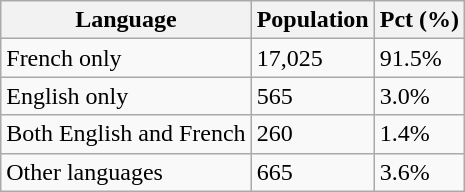<table class="wikitable">
<tr>
<th>Language</th>
<th>Population</th>
<th>Pct (%)</th>
</tr>
<tr>
<td>French only</td>
<td>17,025</td>
<td>91.5%</td>
</tr>
<tr>
<td>English only</td>
<td>565</td>
<td>3.0%</td>
</tr>
<tr>
<td>Both English and French</td>
<td>260</td>
<td>1.4%</td>
</tr>
<tr>
<td>Other languages</td>
<td>665</td>
<td>3.6%</td>
</tr>
</table>
